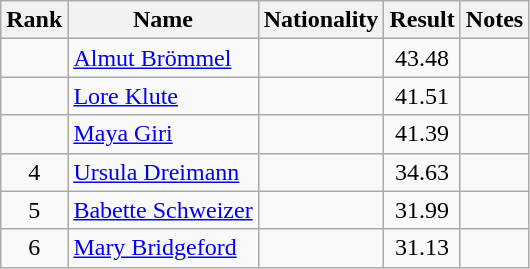<table class="wikitable sortable" style="text-align:center">
<tr>
<th>Rank</th>
<th>Name</th>
<th>Nationality</th>
<th>Result</th>
<th>Notes</th>
</tr>
<tr>
<td></td>
<td align=left><a href='#'>Almut Brömmel</a></td>
<td align=left></td>
<td>43.48</td>
<td></td>
</tr>
<tr>
<td></td>
<td align=left><a href='#'>Lore Klute</a></td>
<td align=left></td>
<td>41.51</td>
<td></td>
</tr>
<tr>
<td></td>
<td align=left><a href='#'>Maya Giri</a></td>
<td align=left></td>
<td>41.39</td>
<td></td>
</tr>
<tr>
<td>4</td>
<td align=left><a href='#'>Ursula Dreimann</a></td>
<td align=left></td>
<td>34.63</td>
<td></td>
</tr>
<tr>
<td>5</td>
<td align=left><a href='#'>Babette Schweizer</a></td>
<td align=left></td>
<td>31.99</td>
<td></td>
</tr>
<tr>
<td>6</td>
<td align=left><a href='#'>Mary Bridgeford</a></td>
<td align=left></td>
<td>31.13</td>
<td></td>
</tr>
</table>
